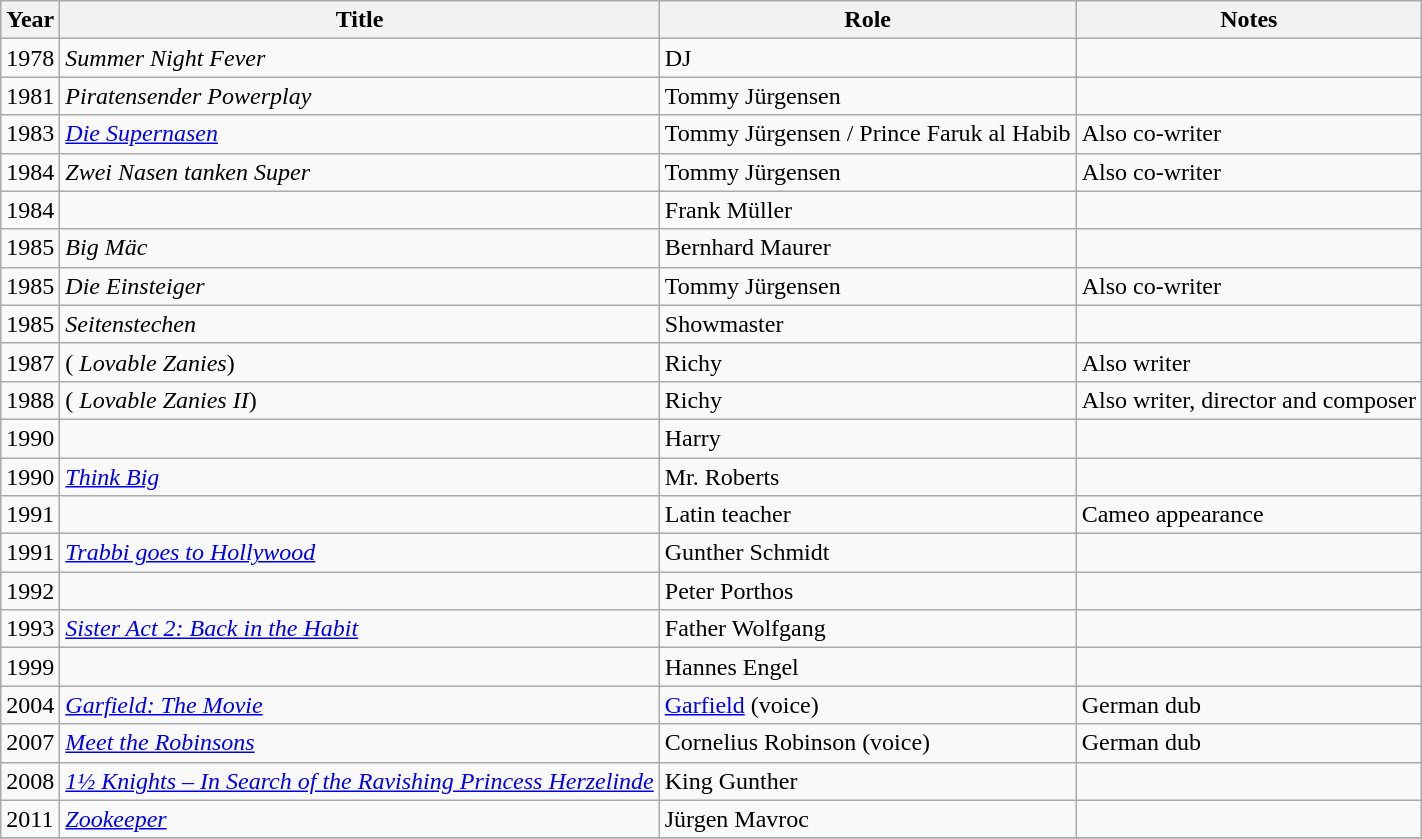<table class="wikitable sortable">
<tr>
<th>Year</th>
<th>Title</th>
<th>Role</th>
<th>Notes</th>
</tr>
<tr>
<td>1978</td>
<td><em>Summer Night Fever</em></td>
<td>DJ</td>
<td></td>
</tr>
<tr>
<td>1981</td>
<td><em>Piratensender Powerplay</em></td>
<td>Tommy Jürgensen</td>
<td></td>
</tr>
<tr>
<td>1983</td>
<td><em><a href='#'>Die Supernasen</a></em></td>
<td>Tommy Jürgensen / Prince Faruk al Habib</td>
<td>Also co-writer</td>
</tr>
<tr>
<td>1984</td>
<td><em>Zwei Nasen tanken Super</em></td>
<td>Tommy Jürgensen</td>
<td>Also co-writer</td>
</tr>
<tr>
<td>1984</td>
<td><em></em></td>
<td>Frank Müller</td>
<td></td>
</tr>
<tr>
<td>1985</td>
<td><em>Big Mäc</em></td>
<td>Bernhard Maurer</td>
<td></td>
</tr>
<tr>
<td>1985</td>
<td><em>Die Einsteiger</em></td>
<td>Tommy Jürgensen</td>
<td>Also co-writer</td>
</tr>
<tr>
<td>1985</td>
<td><em>Seitenstechen</em></td>
<td>Showmaster</td>
<td></td>
</tr>
<tr>
<td>1987</td>
<td><em></em> ( <em>Lovable Zanies</em>)</td>
<td>Richy</td>
<td>Also writer</td>
</tr>
<tr>
<td>1988</td>
<td><em></em> ( <em>Lovable Zanies II</em>)</td>
<td>Richy</td>
<td>Also writer, director and composer</td>
</tr>
<tr>
<td>1990</td>
<td><em></em></td>
<td>Harry</td>
<td></td>
</tr>
<tr>
<td>1990</td>
<td><em><a href='#'>Think Big</a></em></td>
<td>Mr. Roberts</td>
<td></td>
</tr>
<tr>
<td>1991</td>
<td><em></em></td>
<td>Latin teacher</td>
<td>Cameo appearance</td>
</tr>
<tr>
<td>1991</td>
<td><em><a href='#'>Trabbi goes to Hollywood</a></em></td>
<td>Gunther Schmidt</td>
<td></td>
</tr>
<tr>
<td>1992</td>
<td><em></em></td>
<td>Peter Porthos</td>
<td></td>
</tr>
<tr>
<td>1993</td>
<td><em><a href='#'>Sister Act 2: Back in the Habit</a></em></td>
<td>Father Wolfgang</td>
<td></td>
</tr>
<tr>
<td>1999</td>
<td><em></em></td>
<td>Hannes Engel</td>
<td></td>
</tr>
<tr>
<td>2004</td>
<td><em><a href='#'>Garfield: The Movie</a></em></td>
<td><a href='#'>Garfield</a> (voice)</td>
<td>German dub</td>
</tr>
<tr>
<td>2007</td>
<td><em><a href='#'>Meet the Robinsons</a></em></td>
<td>Cornelius Robinson (voice)</td>
<td>German dub</td>
</tr>
<tr>
<td>2008</td>
<td><em><a href='#'>1½ Knights – In Search of the Ravishing Princess Herzelinde</a></em></td>
<td>King Gunther</td>
<td></td>
</tr>
<tr>
<td>2011</td>
<td><em><a href='#'>Zookeeper</a></em></td>
<td>Jürgen Mavroc</td>
<td></td>
</tr>
<tr>
</tr>
</table>
